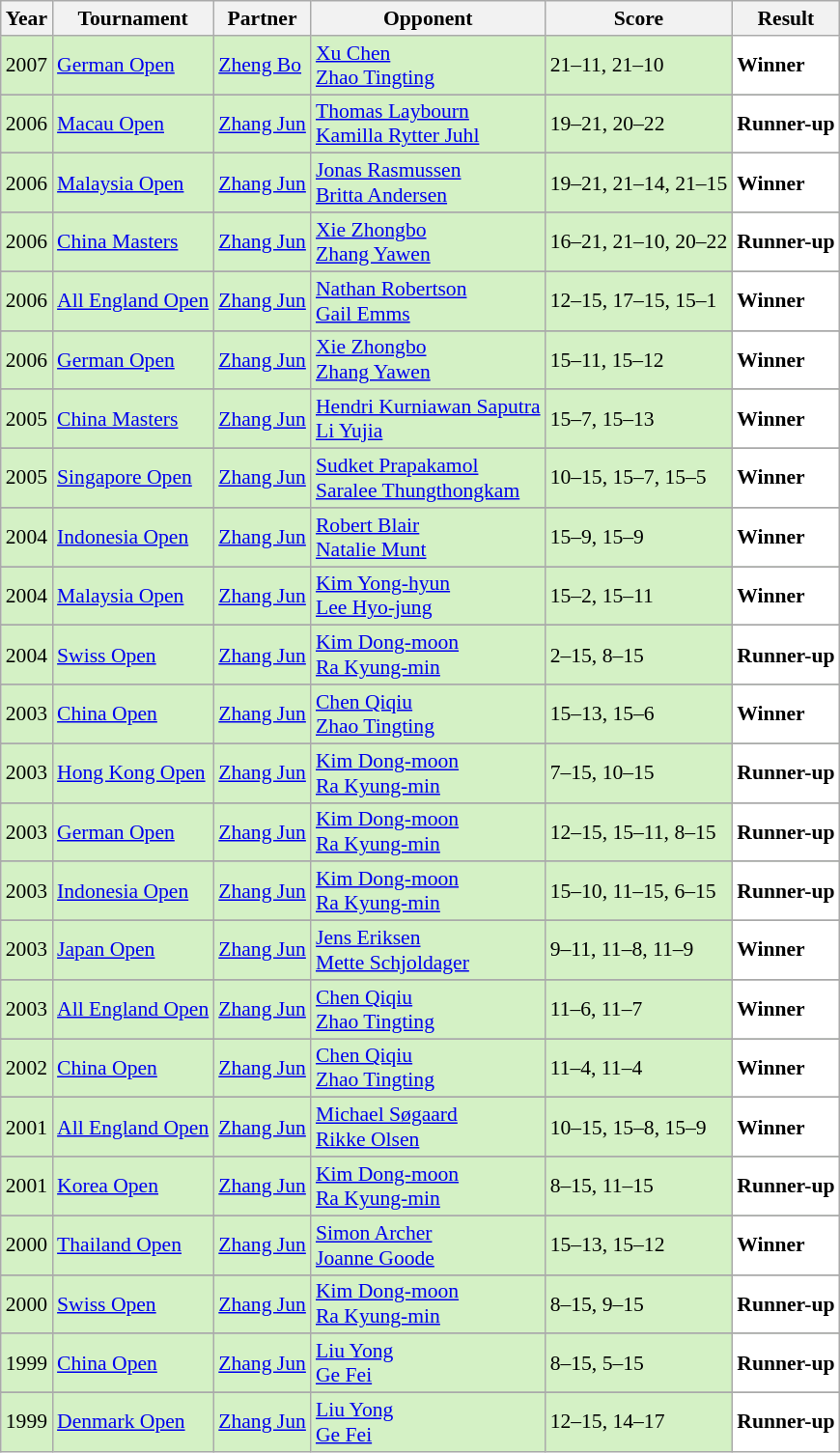<table class="sortable wikitable" style="font-size: 90%;">
<tr>
<th>Year</th>
<th>Tournament</th>
<th>Partner</th>
<th>Opponent</th>
<th>Score</th>
<th>Result</th>
</tr>
<tr style="background:#D4F1C5">
<td align="center">2007</td>
<td align="left"><a href='#'>German Open</a></td>
<td align="left"> <a href='#'>Zheng Bo</a></td>
<td align="left"> <a href='#'>Xu Chen</a> <br>  <a href='#'>Zhao Tingting</a></td>
<td align="left">21–11, 21–10</td>
<td style="text-align:left; background:white"> <strong>Winner</strong></td>
</tr>
<tr>
</tr>
<tr style="background:#D4F1C5">
<td align="center">2006</td>
<td align="left"><a href='#'>Macau Open</a></td>
<td align="left"> <a href='#'>Zhang Jun</a></td>
<td align="left"> <a href='#'>Thomas Laybourn</a> <br>  <a href='#'>Kamilla Rytter Juhl</a></td>
<td align="left">19–21, 20–22</td>
<td style="text-align:left; background:white"> <strong>Runner-up</strong></td>
</tr>
<tr>
</tr>
<tr style="background:#D4F1C5">
<td align="center">2006</td>
<td align="left"><a href='#'>Malaysia Open</a></td>
<td align="left"> <a href='#'>Zhang Jun</a></td>
<td align="left"> <a href='#'>Jonas Rasmussen</a> <br>  <a href='#'>Britta Andersen</a></td>
<td align="left">19–21, 21–14, 21–15</td>
<td style="text-align:left; background:white"> <strong>Winner</strong></td>
</tr>
<tr>
</tr>
<tr style="background:#D4F1C5">
<td align="center">2006</td>
<td align="left"><a href='#'>China Masters</a></td>
<td align="left"> <a href='#'>Zhang Jun</a></td>
<td align="left"> <a href='#'>Xie Zhongbo</a> <br>  <a href='#'>Zhang Yawen</a></td>
<td align="left">16–21, 21–10, 20–22</td>
<td style="text-align:left; background:white"> <strong>Runner-up</strong></td>
</tr>
<tr>
</tr>
<tr style="background:#D4F1C5">
<td align="center">2006</td>
<td align="left"><a href='#'>All England Open</a></td>
<td align="left"> <a href='#'>Zhang Jun</a></td>
<td align="left"> <a href='#'>Nathan Robertson</a> <br>  <a href='#'>Gail Emms</a></td>
<td align="left">12–15, 17–15, 15–1</td>
<td style="text-align:left; background:white"> <strong>Winner</strong></td>
</tr>
<tr>
</tr>
<tr style="background:#D4F1C5">
<td align="center">2006</td>
<td align="left"><a href='#'>German Open</a></td>
<td align="left"> <a href='#'>Zhang Jun</a></td>
<td align="left"> <a href='#'>Xie Zhongbo</a> <br>  <a href='#'>Zhang Yawen</a></td>
<td align="left">15–11, 15–12</td>
<td style="text-align:left; background:white"> <strong>Winner</strong></td>
</tr>
<tr>
</tr>
<tr style="background:#D4F1C5">
<td align="center">2005</td>
<td align="left"><a href='#'>China Masters</a></td>
<td align="left"> <a href='#'>Zhang Jun</a></td>
<td align="left"> <a href='#'>Hendri Kurniawan Saputra</a> <br>  <a href='#'>Li Yujia</a></td>
<td align="left">15–7, 15–13</td>
<td style="text-align:left; background:white"> <strong>Winner</strong></td>
</tr>
<tr>
</tr>
<tr style="background:#D4F1C5">
<td align="center">2005</td>
<td align="left"><a href='#'>Singapore Open</a></td>
<td align="left"> <a href='#'>Zhang Jun</a></td>
<td align="left"> <a href='#'>Sudket Prapakamol</a> <br>  <a href='#'>Saralee Thungthongkam</a></td>
<td align="left">10–15, 15–7, 15–5</td>
<td style="text-align:left; background:white"> <strong>Winner</strong></td>
</tr>
<tr>
</tr>
<tr style="background:#D4F1C5">
<td align="center">2004</td>
<td align="left"><a href='#'>Indonesia Open</a></td>
<td align="left"> <a href='#'>Zhang Jun</a></td>
<td align="left"> <a href='#'>Robert Blair</a> <br>  <a href='#'>Natalie Munt</a></td>
<td align="left">15–9, 15–9</td>
<td style="text-align:left; background:white"> <strong>Winner</strong></td>
</tr>
<tr>
</tr>
<tr style="background:#D4F1C5">
<td align="center">2004</td>
<td align="left"><a href='#'>Malaysia Open</a></td>
<td align="left"> <a href='#'>Zhang Jun</a></td>
<td align="left"> <a href='#'>Kim Yong-hyun</a> <br>  <a href='#'>Lee Hyo-jung</a></td>
<td align="left">15–2, 15–11</td>
<td style="text-align:left; background:white"> <strong>Winner</strong></td>
</tr>
<tr>
</tr>
<tr style="background:#D4F1C5">
<td align="center">2004</td>
<td align="left"><a href='#'>Swiss Open</a></td>
<td align="left"> <a href='#'>Zhang Jun</a></td>
<td align="left"> <a href='#'>Kim Dong-moon</a> <br>  <a href='#'>Ra Kyung-min</a></td>
<td align="left">2–15, 8–15</td>
<td style="text-align:left; background:white"> <strong>Runner-up</strong></td>
</tr>
<tr>
</tr>
<tr style="background:#D4F1C5">
<td align="center">2003</td>
<td align="left"><a href='#'>China Open</a></td>
<td align="left"> <a href='#'>Zhang Jun</a></td>
<td align="left"> <a href='#'>Chen Qiqiu</a> <br>  <a href='#'>Zhao Tingting</a></td>
<td align="left">15–13, 15–6</td>
<td style="text-align:left; background:white"> <strong>Winner</strong></td>
</tr>
<tr>
</tr>
<tr style="background:#D4F1C5">
<td align="center">2003</td>
<td align="left"><a href='#'>Hong Kong Open</a></td>
<td align="left"> <a href='#'>Zhang Jun</a></td>
<td align="left"> <a href='#'>Kim Dong-moon</a> <br>  <a href='#'>Ra Kyung-min</a></td>
<td align="left">7–15, 10–15</td>
<td style="text-align:left; background:white"> <strong>Runner-up</strong></td>
</tr>
<tr>
</tr>
<tr style="background:#D4F1C5">
<td align="center">2003</td>
<td align="left"><a href='#'>German Open</a></td>
<td align="left"> <a href='#'>Zhang Jun</a></td>
<td align="left"> <a href='#'>Kim Dong-moon</a> <br>  <a href='#'>Ra Kyung-min</a></td>
<td align="left">12–15, 15–11, 8–15</td>
<td style="text-align:left; background:white"> <strong>Runner-up</strong></td>
</tr>
<tr>
</tr>
<tr style="background:#D4F1C5">
<td align="center">2003</td>
<td align="left"><a href='#'>Indonesia Open</a></td>
<td align="left"> <a href='#'>Zhang Jun</a></td>
<td align="left"> <a href='#'>Kim Dong-moon</a> <br>  <a href='#'>Ra Kyung-min</a></td>
<td align="left">15–10, 11–15, 6–15</td>
<td style="text-align:left; background:white"> <strong>Runner-up</strong></td>
</tr>
<tr>
</tr>
<tr style="background:#D4F1C5">
<td align="center">2003</td>
<td align="left"><a href='#'>Japan Open</a></td>
<td align="left"> <a href='#'>Zhang Jun</a></td>
<td align="left"> <a href='#'>Jens Eriksen</a> <br>  <a href='#'>Mette Schjoldager</a></td>
<td align="left">9–11, 11–8, 11–9</td>
<td style="text-align:left; background:white"> <strong>Winner</strong></td>
</tr>
<tr>
</tr>
<tr style="background:#D4F1C5">
<td align="center">2003</td>
<td align="left"><a href='#'>All England Open</a></td>
<td align="left"> <a href='#'>Zhang Jun</a></td>
<td align="left"> <a href='#'>Chen Qiqiu</a> <br>  <a href='#'>Zhao Tingting</a></td>
<td align="left">11–6, 11–7</td>
<td style="text-align:left; background:white"> <strong>Winner</strong></td>
</tr>
<tr>
</tr>
<tr style="background:#D4F1C5">
<td align="center">2002</td>
<td align="left"><a href='#'>China Open</a></td>
<td align="left"> <a href='#'>Zhang Jun</a></td>
<td align="left"> <a href='#'>Chen Qiqiu</a> <br>  <a href='#'>Zhao Tingting</a></td>
<td align="left">11–4, 11–4</td>
<td style="text-align:left; background:white"> <strong>Winner</strong></td>
</tr>
<tr>
</tr>
<tr style="background:#D4F1C5">
<td align="center">2001</td>
<td align="left"><a href='#'>All England Open</a></td>
<td align="left"> <a href='#'>Zhang Jun</a></td>
<td align="left"> <a href='#'>Michael Søgaard</a> <br>  <a href='#'>Rikke Olsen</a></td>
<td align="left">10–15, 15–8, 15–9</td>
<td style="text-align:left; background:white"> <strong>Winner</strong></td>
</tr>
<tr>
</tr>
<tr style="background:#D4F1C5">
<td align="center">2001</td>
<td align="left"><a href='#'>Korea Open</a></td>
<td align="left"> <a href='#'>Zhang Jun</a></td>
<td align="left"> <a href='#'>Kim Dong-moon</a> <br>  <a href='#'>Ra Kyung-min</a></td>
<td align="left">8–15, 11–15</td>
<td style="text-align:left; background:white"> <strong>Runner-up</strong></td>
</tr>
<tr>
</tr>
<tr style="background:#D4F1C5">
<td align="center">2000</td>
<td align="left"><a href='#'>Thailand Open</a></td>
<td align="left"> <a href='#'>Zhang Jun</a></td>
<td align="left"> <a href='#'>Simon Archer</a> <br>  <a href='#'>Joanne Goode</a></td>
<td align="left">15–13, 15–12</td>
<td style="text-align:left; background:white"> <strong>Winner</strong></td>
</tr>
<tr>
</tr>
<tr style="background:#D4F1C5">
<td align="center">2000</td>
<td align="left"><a href='#'>Swiss Open</a></td>
<td align="left"> <a href='#'>Zhang Jun</a></td>
<td align="left"> <a href='#'>Kim Dong-moon</a> <br>  <a href='#'>Ra Kyung-min</a></td>
<td align="left">8–15, 9–15</td>
<td style="text-align:left; background:white"> <strong>Runner-up</strong></td>
</tr>
<tr>
</tr>
<tr style="background:#D4F1C5">
<td align="center">1999</td>
<td align="left"><a href='#'>China Open</a></td>
<td align="left"> <a href='#'>Zhang Jun</a></td>
<td align="left"> <a href='#'>Liu Yong</a> <br>  <a href='#'>Ge Fei</a></td>
<td align="left">8–15, 5–15</td>
<td style="text-align:left; background:white"> <strong>Runner-up</strong></td>
</tr>
<tr>
</tr>
<tr style="background:#D4F1C5">
<td align="center">1999</td>
<td align="left"><a href='#'>Denmark Open</a></td>
<td align="left"> <a href='#'>Zhang Jun</a></td>
<td align="left"> <a href='#'>Liu Yong</a> <br>  <a href='#'>Ge Fei</a></td>
<td align="left">12–15, 14–17</td>
<td style="text-align:left; background:white"> <strong>Runner-up</strong></td>
</tr>
</table>
